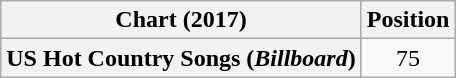<table class="wikitable plainrowheaders" style="text-align:center">
<tr>
<th scope="col">Chart (2017)</th>
<th scope="col">Position</th>
</tr>
<tr>
<th scope="row">US Hot Country Songs (<em>Billboard</em>)</th>
<td>75</td>
</tr>
</table>
